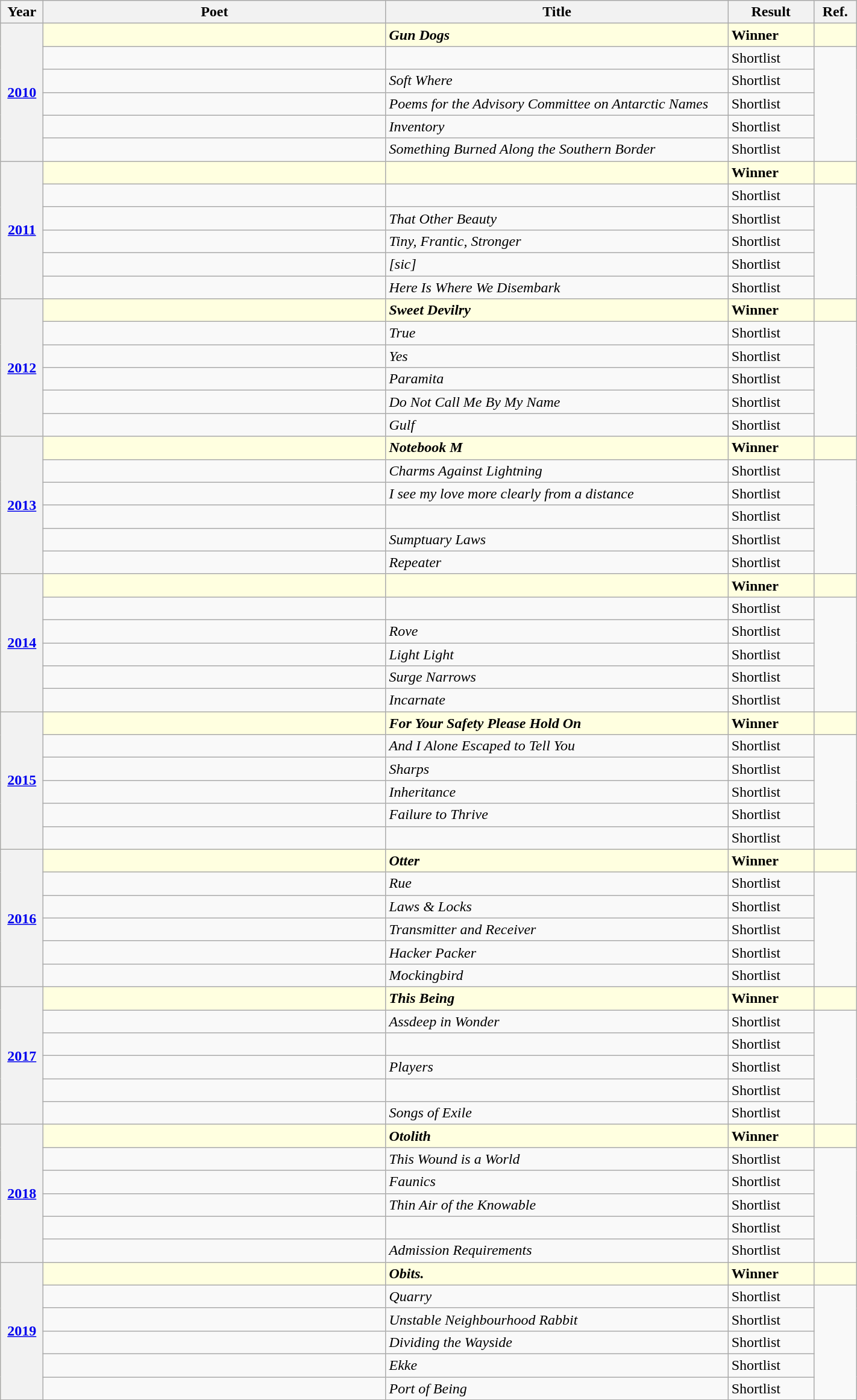<table class="wikitable sortable mw-collapsible" width=75% width=100%>
<tr>
<th width=5%>Year</th>
<th width=40%>Poet</th>
<th width=40%>Title</th>
<th width=10%>Result</th>
<th width=5% class="unsortable">Ref.</th>
</tr>
<tr style=background:lightyellow>
<th rowspan="6"><a href='#'>2010</a></th>
<td><strong></strong></td>
<td><strong><em>Gun Dogs</em></strong></td>
<td><strong>Winner</strong></td>
<td></td>
</tr>
<tr>
<td></td>
<td><em></em></td>
<td>Shortlist</td>
<td rowspan=5></td>
</tr>
<tr>
<td></td>
<td><em>Soft Where</em></td>
<td>Shortlist</td>
</tr>
<tr>
<td></td>
<td><em>Poems for the Advisory Committee on Antarctic Names</em></td>
<td>Shortlist</td>
</tr>
<tr>
<td></td>
<td><em>Inventory</em></td>
<td>Shortlist</td>
</tr>
<tr>
<td></td>
<td><em>Something Burned Along the Southern Border</em></td>
<td>Shortlist</td>
</tr>
<tr style=background:lightyellow>
<th rowspan="6"><a href='#'>2011</a></th>
<td><strong></strong></td>
<td><strong><em></em></strong></td>
<td><strong>Winner</strong></td>
<td></td>
</tr>
<tr>
<td></td>
<td><em></em></td>
<td>Shortlist</td>
<td rowspan=5></td>
</tr>
<tr>
<td></td>
<td><em>That Other Beauty</em></td>
<td>Shortlist</td>
</tr>
<tr>
<td></td>
<td><em>Tiny, Frantic, Stronger</em></td>
<td>Shortlist</td>
</tr>
<tr>
<td></td>
<td><em>[sic]</em></td>
<td>Shortlist</td>
</tr>
<tr>
<td></td>
<td><em>Here Is Where We Disembark</em></td>
<td>Shortlist</td>
</tr>
<tr style=background:lightyellow>
<th rowspan="6"><a href='#'>2012</a></th>
<td><strong></strong></td>
<td><strong><em>Sweet Devilry</em></strong></td>
<td><strong>Winner</strong></td>
<td></td>
</tr>
<tr>
<td></td>
<td><em>True</em></td>
<td>Shortlist</td>
<td rowspan=5></td>
</tr>
<tr>
<td></td>
<td><em>Yes</em></td>
<td>Shortlist</td>
</tr>
<tr>
<td></td>
<td><em>Paramita</em></td>
<td>Shortlist</td>
</tr>
<tr>
<td></td>
<td><em>Do Not Call Me By My Name</em></td>
<td>Shortlist</td>
</tr>
<tr>
<td></td>
<td><em>Gulf</em></td>
<td>Shortlist</td>
</tr>
<tr style=background:lightyellow>
<th rowspan="6"><a href='#'>2013</a></th>
<td><strong></strong></td>
<td><strong><em>Notebook M</em></strong></td>
<td><strong>Winner</strong></td>
<td></td>
</tr>
<tr>
<td></td>
<td><em>Charms Against Lightning</em></td>
<td>Shortlist</td>
<td rowspan=5></td>
</tr>
<tr>
<td></td>
<td><em>I see my love more clearly from a distance</em></td>
<td>Shortlist</td>
</tr>
<tr>
<td></td>
<td><em></em></td>
<td>Shortlist</td>
</tr>
<tr>
<td></td>
<td><em>Sumptuary Laws</em></td>
<td>Shortlist</td>
</tr>
<tr>
<td></td>
<td><em>Repeater</em></td>
<td>Shortlist</td>
</tr>
<tr style=background:lightyellow>
<th rowspan="6"><a href='#'>2014</a></th>
<td><strong></strong></td>
<td><strong><em></em></strong></td>
<td><strong>Winner</strong></td>
<td></td>
</tr>
<tr>
<td></td>
<td><em></em></td>
<td>Shortlist</td>
<td rowspan=5></td>
</tr>
<tr>
<td></td>
<td><em>Rove</em></td>
<td>Shortlist</td>
</tr>
<tr>
<td></td>
<td><em>Light Light</em></td>
<td>Shortlist</td>
</tr>
<tr>
<td></td>
<td><em>Surge Narrows</em></td>
<td>Shortlist</td>
</tr>
<tr>
<td></td>
<td><em>Incarnate</em></td>
<td>Shortlist</td>
</tr>
<tr style=background:lightyellow>
<th rowspan="6"><a href='#'>2015</a></th>
<td><strong></strong></td>
<td><strong><em>For Your Safety Please Hold On</em></strong></td>
<td><strong>Winner</strong></td>
<td></td>
</tr>
<tr>
<td></td>
<td><em>And I Alone Escaped to Tell You</em></td>
<td>Shortlist</td>
<td rowspan=5></td>
</tr>
<tr>
<td></td>
<td><em>Sharps</em></td>
<td>Shortlist</td>
</tr>
<tr>
<td></td>
<td><em>Inheritance</em></td>
<td>Shortlist</td>
</tr>
<tr>
<td></td>
<td><em>Failure to Thrive</em></td>
<td>Shortlist</td>
</tr>
<tr>
<td></td>
<td><em></em></td>
<td>Shortlist</td>
</tr>
<tr style=background:lightyellow>
<th rowspan="6"><a href='#'>2016</a></th>
<td><strong></strong></td>
<td><strong><em>Otter</em></strong></td>
<td><strong>Winner</strong></td>
<td></td>
</tr>
<tr>
<td></td>
<td><em>Rue</em></td>
<td>Shortlist</td>
<td rowspan=5></td>
</tr>
<tr>
<td></td>
<td><em>Laws & Locks</em></td>
<td>Shortlist</td>
</tr>
<tr>
<td></td>
<td><em>Transmitter and Receiver</em></td>
<td>Shortlist</td>
</tr>
<tr>
<td></td>
<td><em>Hacker Packer</em></td>
<td>Shortlist</td>
</tr>
<tr>
<td></td>
<td><em>Mockingbird</em></td>
<td>Shortlist</td>
</tr>
<tr style=background:lightyellow>
<th rowspan="6"><a href='#'>2017</a></th>
<td><strong></strong></td>
<td><strong><em>This Being</em></strong></td>
<td><strong>Winner</strong></td>
<td></td>
</tr>
<tr>
<td></td>
<td><em>Assdeep in Wonder</em></td>
<td>Shortlist</td>
<td rowspan=5></td>
</tr>
<tr>
<td></td>
<td><em></em></td>
<td>Shortlist</td>
</tr>
<tr>
<td></td>
<td><em>Players</em></td>
<td>Shortlist</td>
</tr>
<tr>
<td></td>
<td><em></em></td>
<td>Shortlist</td>
</tr>
<tr>
<td></td>
<td><em>Songs of Exile</em></td>
<td>Shortlist</td>
</tr>
<tr style=background:lightyellow>
<th rowspan="6"><a href='#'>2018</a></th>
<td><strong></strong></td>
<td><strong><em>Otolith</em></strong></td>
<td><strong>Winner</strong></td>
<td></td>
</tr>
<tr>
<td></td>
<td><em>This Wound is a World</em></td>
<td>Shortlist</td>
<td rowspan=5></td>
</tr>
<tr>
<td></td>
<td><em>Faunics</em></td>
<td>Shortlist</td>
</tr>
<tr>
<td></td>
<td><em>Thin Air of the Knowable</em></td>
<td>Shortlist</td>
</tr>
<tr>
<td></td>
<td><em></em></td>
<td>Shortlist</td>
</tr>
<tr>
<td></td>
<td><em>Admission Requirements</em></td>
<td>Shortlist</td>
</tr>
<tr style=background:lightyellow>
<th rowspan="6"><a href='#'>2019</a></th>
<td><strong></strong></td>
<td><strong><em>Obits.</em></strong></td>
<td><strong>Winner</strong></td>
<td></td>
</tr>
<tr>
<td></td>
<td><em>Quarry</em></td>
<td>Shortlist</td>
<td rowspan=5></td>
</tr>
<tr>
<td></td>
<td><em>Unstable Neighbourhood Rabbit</em></td>
<td>Shortlist</td>
</tr>
<tr>
<td></td>
<td><em>Dividing the Wayside</em></td>
<td>Shortlist</td>
</tr>
<tr>
<td></td>
<td><em>Ekke</em></td>
<td>Shortlist</td>
</tr>
<tr>
<td></td>
<td><em>Port of Being</em></td>
<td>Shortlist</td>
</tr>
</table>
